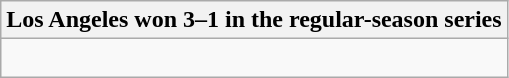<table class="wikitable collapsible collapsed">
<tr>
<th>Los Angeles won 3–1 in the regular-season series</th>
</tr>
<tr>
<td><br>


</td>
</tr>
</table>
